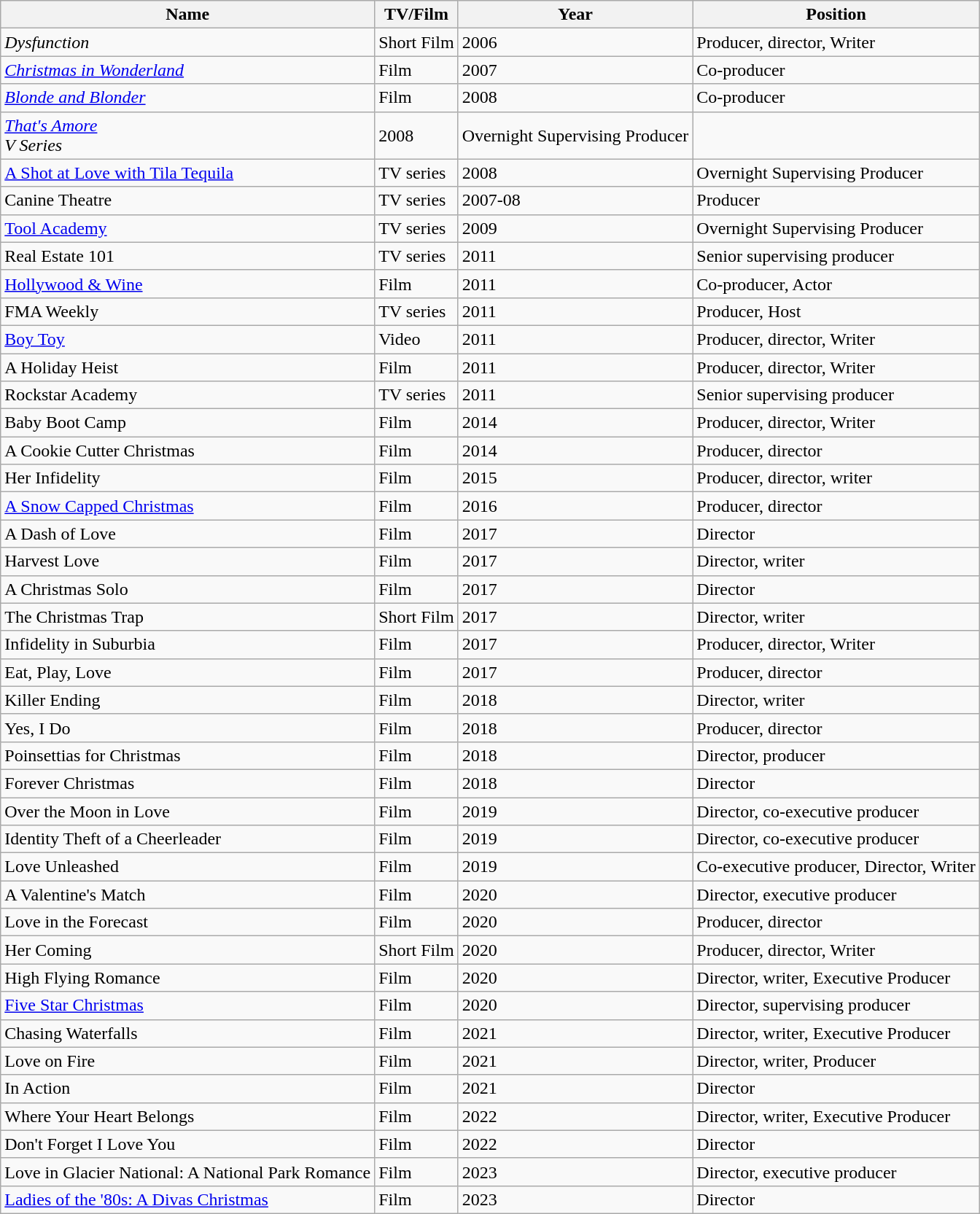<table class="wikitable">
<tr>
<th>Name</th>
<th>TV/Film</th>
<th>Year</th>
<th>Position</th>
</tr>
<tr>
<td><em>Dysfunction</em></td>
<td>Short Film</td>
<td>2006</td>
<td>Producer, director, Writer</td>
</tr>
<tr>
<td><em><a href='#'>Christmas in Wonderland</a></em></td>
<td>Film</td>
<td>2007</td>
<td>Co-producer</td>
</tr>
<tr>
<td><em><a href='#'>Blonde and Blonder</a></em></td>
<td>Film</td>
<td>2008</td>
<td>Co-producer</td>
</tr>
<tr>
<td><em><a href='#'>That's Amore</a><br>V Series</td>
<td>2008</td>
<td>Overnight Supervising Producer</td>
</tr>
<tr>
<td></em><a href='#'>A Shot at Love with Tila Tequila</a><em></td>
<td>TV series</td>
<td>2008</td>
<td>Overnight Supervising Producer</td>
</tr>
<tr>
<td></em>Canine Theatre<em></td>
<td>TV series</td>
<td>2007-08</td>
<td>Producer</td>
</tr>
<tr>
<td></em><a href='#'>Tool Academy</a><em></td>
<td>TV series</td>
<td>2009</td>
<td>Overnight Supervising Producer</td>
</tr>
<tr>
<td></em>Real Estate 101<em></td>
<td>TV series</td>
<td>2011</td>
<td>Senior supervising producer</td>
</tr>
<tr>
<td></em><a href='#'>Hollywood & Wine</a><em></td>
<td>Film</td>
<td>2011</td>
<td>Co-producer, Actor</td>
</tr>
<tr>
<td></em>FMA Weekly<em></td>
<td>TV series</td>
<td>2011</td>
<td>Producer, Host</td>
</tr>
<tr>
<td></em><a href='#'>Boy Toy</a><em></td>
<td>Video</td>
<td>2011</td>
<td>Producer, director, Writer</td>
</tr>
<tr>
<td></em>A Holiday Heist<em></td>
<td>Film</td>
<td>2011</td>
<td>Producer, director, Writer</td>
</tr>
<tr>
<td></em>Rockstar Academy<em></td>
<td>TV series</td>
<td>2011</td>
<td>Senior supervising producer</td>
</tr>
<tr>
<td></em>Baby Boot Camp<em></td>
<td>Film</td>
<td>2014</td>
<td>Producer, director, Writer</td>
</tr>
<tr>
<td></em>A Cookie Cutter Christmas<em></td>
<td>Film</td>
<td>2014</td>
<td>Producer, director</td>
</tr>
<tr>
<td></em>Her Infidelity<em></td>
<td>Film</td>
<td>2015</td>
<td>Producer, director, writer</td>
</tr>
<tr>
<td></em><a href='#'>A Snow Capped Christmas</a><em></td>
<td>Film</td>
<td>2016</td>
<td>Producer, director</td>
</tr>
<tr>
<td></em>A Dash of Love<em></td>
<td>Film</td>
<td>2017</td>
<td>Director</td>
</tr>
<tr>
<td></em>Harvest Love<em></td>
<td>Film</td>
<td>2017</td>
<td>Director, writer</td>
</tr>
<tr>
<td></em>A Christmas Solo<em></td>
<td>Film</td>
<td>2017</td>
<td>Director</td>
</tr>
<tr>
<td></em>The Christmas Trap<em></td>
<td>Short Film</td>
<td>2017</td>
<td>Director, writer</td>
</tr>
<tr>
<td></em>Infidelity in Suburbia<em></td>
<td>Film</td>
<td>2017</td>
<td>Producer, director, Writer</td>
</tr>
<tr>
<td></em>Eat, Play, Love<em></td>
<td>Film</td>
<td>2017</td>
<td>Producer, director</td>
</tr>
<tr>
<td></em>Killer Ending<em></td>
<td>Film</td>
<td>2018</td>
<td>Director, writer</td>
</tr>
<tr>
<td></em>Yes, I Do<em></td>
<td>Film</td>
<td>2018</td>
<td>Producer, director</td>
</tr>
<tr>
<td></em>Poinsettias for Christmas<em></td>
<td>Film</td>
<td>2018</td>
<td>Director, producer</td>
</tr>
<tr>
<td></em>Forever Christmas<em></td>
<td>Film</td>
<td>2018</td>
<td>Director</td>
</tr>
<tr>
<td></em>Over the Moon in Love<em></td>
<td>Film</td>
<td>2019</td>
<td>Director, co-executive producer</td>
</tr>
<tr>
<td></em>Identity Theft of a Cheerleader<em></td>
<td>Film</td>
<td>2019</td>
<td>Director, co-executive producer</td>
</tr>
<tr>
<td></em>Love Unleashed<em></td>
<td>Film</td>
<td>2019</td>
<td>Co-executive producer, Director, Writer</td>
</tr>
<tr>
<td></em>A Valentine's Match<em></td>
<td>Film</td>
<td>2020</td>
<td>Director, executive producer</td>
</tr>
<tr>
<td></em>Love in the Forecast<em></td>
<td>Film</td>
<td>2020</td>
<td>Producer, director</td>
</tr>
<tr>
<td></em>Her Coming<em></td>
<td>Short Film</td>
<td>2020</td>
<td>Producer, director, Writer</td>
</tr>
<tr>
<td></em>High Flying Romance<em></td>
<td>Film</td>
<td>2020</td>
<td>Director, writer, Executive Producer</td>
</tr>
<tr>
<td></em><a href='#'>Five Star Christmas</a><em></td>
<td>Film</td>
<td>2020</td>
<td>Director, supervising producer</td>
</tr>
<tr>
<td></em>Chasing Waterfalls<em></td>
<td>Film</td>
<td>2021</td>
<td>Director, writer, Executive Producer</td>
</tr>
<tr>
<td></em>Love on Fire<em></td>
<td>Film</td>
<td>2021</td>
<td>Director, writer, Producer</td>
</tr>
<tr>
<td></em>In Action<em></td>
<td>Film</td>
<td>2021</td>
<td>Director</td>
</tr>
<tr>
<td></em>Where Your Heart Belongs<em></td>
<td>Film</td>
<td>2022</td>
<td>Director, writer, Executive Producer</td>
</tr>
<tr>
<td></em>Don't Forget I Love You<em></td>
<td>Film</td>
<td>2022</td>
<td>Director</td>
</tr>
<tr>
<td></em>Love in Glacier National: A National Park Romance<em></td>
<td>Film</td>
<td>2023</td>
<td>Director, executive producer</td>
</tr>
<tr>
<td></em><a href='#'>Ladies of the '80s: A Divas Christmas</a><em></td>
<td>Film</td>
<td>2023</td>
<td>Director</td>
</tr>
</table>
